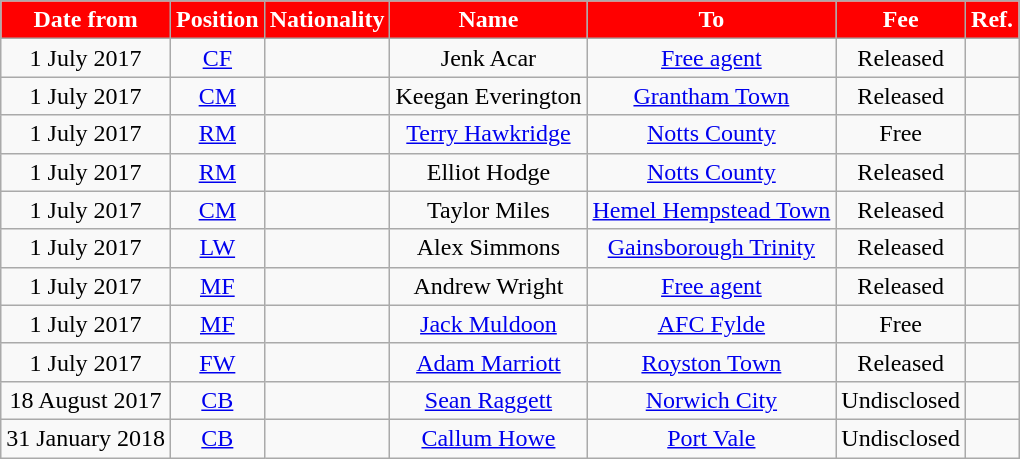<table class="wikitable"  style="text-align:center;">
<tr>
<th style="background:#FF0000; color:#ffffff;">Date from</th>
<th style="background:#FF0000; color:#ffffff;">Position</th>
<th style="background:#FF0000; color:#ffffff;">Nationality</th>
<th style="background:#FF0000; color:#ffffff;">Name</th>
<th style="background:#FF0000; color:#ffffff;">To</th>
<th style="background:#FF0000; color:#ffffff;">Fee</th>
<th style="background:#FF0000; color:#ffffff;">Ref.</th>
</tr>
<tr>
<td>1 July 2017</td>
<td><a href='#'>CF</a></td>
<td></td>
<td>Jenk Acar</td>
<td><a href='#'>Free agent</a></td>
<td>Released</td>
<td></td>
</tr>
<tr>
<td>1 July 2017</td>
<td><a href='#'>CM</a></td>
<td></td>
<td>Keegan Everington</td>
<td><a href='#'>Grantham Town</a></td>
<td>Released</td>
<td></td>
</tr>
<tr>
<td>1 July 2017</td>
<td><a href='#'>RM</a></td>
<td></td>
<td><a href='#'>Terry Hawkridge</a></td>
<td><a href='#'>Notts County</a></td>
<td>Free</td>
<td></td>
</tr>
<tr>
<td>1 July 2017</td>
<td><a href='#'>RM</a></td>
<td></td>
<td>Elliot Hodge</td>
<td><a href='#'>Notts County</a></td>
<td>Released</td>
<td></td>
</tr>
<tr>
<td>1 July 2017</td>
<td><a href='#'>CM</a></td>
<td></td>
<td>Taylor Miles</td>
<td><a href='#'>Hemel Hempstead Town</a></td>
<td>Released</td>
<td></td>
</tr>
<tr>
<td>1 July 2017</td>
<td><a href='#'>LW</a></td>
<td></td>
<td>Alex Simmons</td>
<td><a href='#'>Gainsborough Trinity</a></td>
<td>Released</td>
<td></td>
</tr>
<tr>
<td>1 July 2017</td>
<td><a href='#'>MF</a></td>
<td></td>
<td>Andrew Wright</td>
<td><a href='#'>Free agent</a></td>
<td>Released</td>
<td></td>
</tr>
<tr>
<td>1 July 2017</td>
<td><a href='#'>MF</a></td>
<td></td>
<td><a href='#'>Jack Muldoon</a></td>
<td><a href='#'>AFC Fylde</a></td>
<td>Free</td>
<td></td>
</tr>
<tr>
<td>1 July 2017</td>
<td><a href='#'>FW</a></td>
<td></td>
<td><a href='#'>Adam Marriott</a></td>
<td><a href='#'>Royston Town</a></td>
<td>Released</td>
<td></td>
</tr>
<tr>
<td>18 August 2017</td>
<td><a href='#'>CB</a></td>
<td></td>
<td><a href='#'>Sean Raggett</a></td>
<td><a href='#'>Norwich City</a></td>
<td>Undisclosed</td>
<td></td>
</tr>
<tr>
<td>31 January 2018</td>
<td><a href='#'>CB</a></td>
<td></td>
<td><a href='#'>Callum Howe</a></td>
<td><a href='#'>Port Vale</a></td>
<td>Undisclosed</td>
<td></td>
</tr>
</table>
